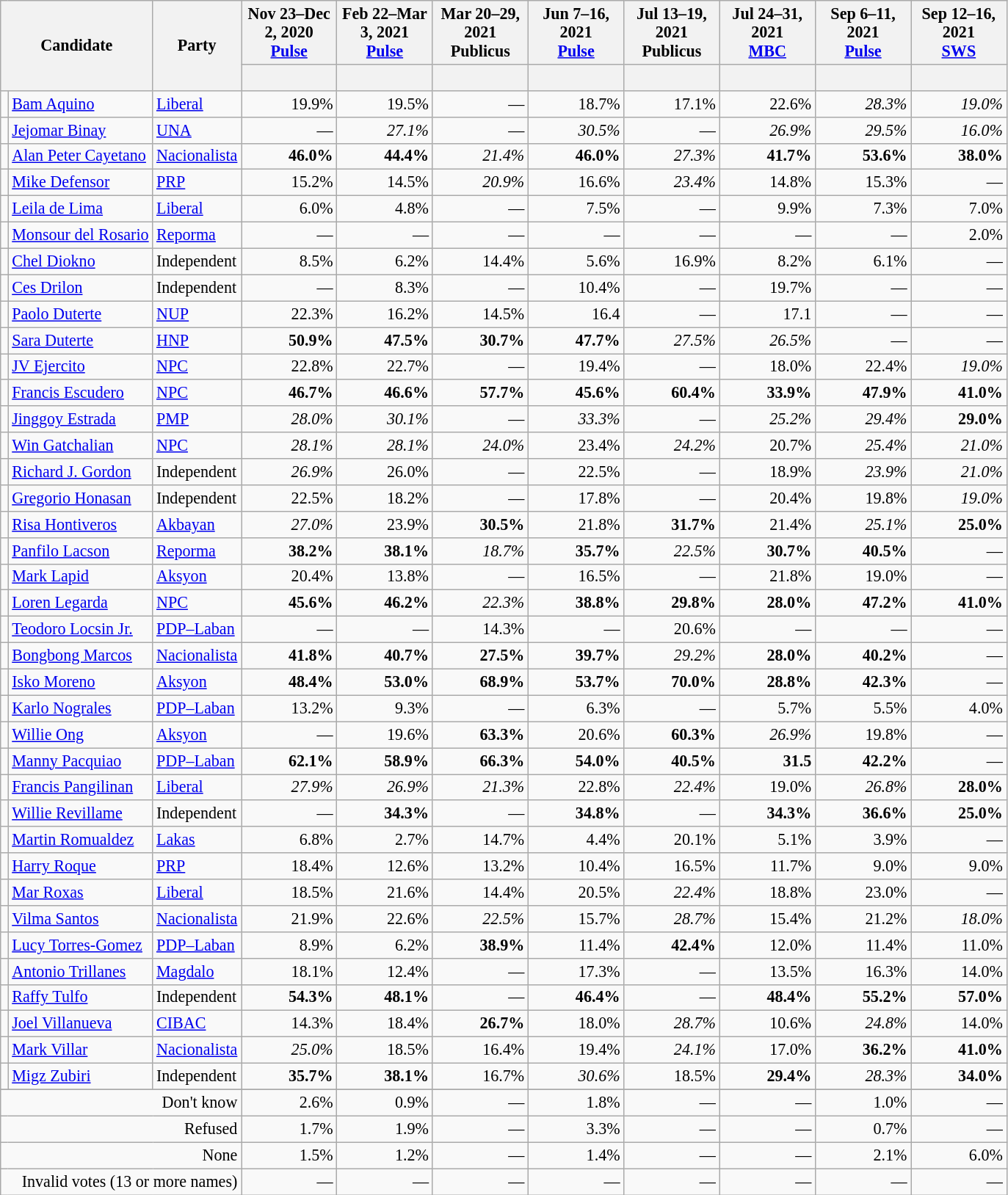<table class="wikitable sortable" style="font-size:92%; text-align:right;">
<tr>
<th colspan="2" rowspan="2" class="unsortable" width="5px">Candidate</th>
<th rowspan="2">Party</th>
<th width="80px">Nov 23–Dec 2, 2020<br><a href='#'>Pulse</a></th>
<th width="80px">Feb 22–Mar 3, 2021<br><a href='#'>Pulse</a></th>
<th width="80px">Mar 20–29, 2021<br>Publicus</th>
<th width="80px">Jun 7–16, 2021<br><a href='#'>Pulse</a></th>
<th width="80px">Jul 13–19, 2021<br>Publicus</th>
<th width="80px">Jul 24–31, 2021<br><a href='#'>MBC</a></th>
<th width="80px">Sep 6–11, 2021<br><a href='#'>Pulse</a></th>
<th width="80px">Sep 12–16, 2021<br><a href='#'>SWS</a></th>
</tr>
<tr>
<th><br></th>
<th></th>
<th></th>
<th></th>
<th></th>
<th></th>
<th></th>
<th></th>
</tr>
<tr>
<td></td>
<td data-sort-value="Aquino, Bam" align="left"><a href='#'>Bam Aquino</a></td>
<td align=left><a href='#'>Liberal</a></td>
<td>19.9%</td>
<td>19.5%</td>
<td>—</td>
<td>18.7%</td>
<td>17.1%</td>
<td>22.6%</td>
<td><em>28.3%</em></td>
<td><em>19.0%</em></td>
</tr>
<tr>
<td></td>
<td data-sort-value="Binay, Jejomar" align="left"><a href='#'>Jejomar Binay</a></td>
<td align=left><a href='#'>UNA</a></td>
<td>—</td>
<td><em>27.1%</em></td>
<td>—</td>
<td><em>30.5%</em></td>
<td>—</td>
<td><em>26.9%</em></td>
<td><em>29.5%</em></td>
<td><em>16.0%</em></td>
</tr>
<tr>
<td></td>
<td data-sort-value="Cayetano, Alan Peter" align="left"><a href='#'>Alan Peter Cayetano</a></td>
<td align=left><a href='#'>Nacionalista</a></td>
<td><strong>46.0%</strong></td>
<td><strong>44.4%</strong></td>
<td><em>21.4%</em></td>
<td><strong>46.0%</strong></td>
<td><em>27.3%</em></td>
<td><strong>41.7%</strong></td>
<td><strong>53.6%</strong></td>
<td><strong>38.0%</strong></td>
</tr>
<tr>
<td></td>
<td data-sort-value="Defensor, Mike" align="left"><a href='#'>Mike Defensor</a></td>
<td align=left><a href='#'>PRP</a></td>
<td>15.2%</td>
<td>14.5%</td>
<td><em>20.9%</em></td>
<td>16.6%</td>
<td><em>23.4%</em></td>
<td>14.8%</td>
<td>15.3%</td>
<td>—</td>
</tr>
<tr>
<td></td>
<td data-sort-value="De Lima, Leila" align="left"><a href='#'>Leila de Lima</a></td>
<td align=left><a href='#'>Liberal</a></td>
<td>6.0%</td>
<td>4.8%</td>
<td>—</td>
<td>7.5%</td>
<td>—</td>
<td>9.9%</td>
<td>7.3%</td>
<td>7.0%</td>
</tr>
<tr>
<td></td>
<td data-sort-value="Del Rosario, Monsour" align="left"><a href='#'>Monsour del Rosario</a></td>
<td align=left><a href='#'>Reporma</a></td>
<td>—</td>
<td>—</td>
<td>—</td>
<td>—</td>
<td>—</td>
<td>—</td>
<td>—</td>
<td>2.0%</td>
</tr>
<tr>
<td></td>
<td data-sort-value="Diokno, Chel" align="left"><a href='#'>Chel Diokno</a></td>
<td align=left>Independent</td>
<td>8.5%</td>
<td>6.2%</td>
<td>14.4%</td>
<td>5.6%</td>
<td>16.9%</td>
<td>8.2%</td>
<td>6.1%</td>
<td>—</td>
</tr>
<tr>
<td></td>
<td data-sort-value="Drilon, Ces" align="left"><a href='#'>Ces Drilon</a></td>
<td align=left>Independent</td>
<td>—</td>
<td>8.3%</td>
<td>—</td>
<td>10.4%</td>
<td>—</td>
<td>19.7%</td>
<td>—</td>
<td>—</td>
</tr>
<tr>
<td></td>
<td data-sort-value="Duterte, Paolo" align="left"><a href='#'>Paolo Duterte</a></td>
<td align=left><a href='#'>NUP</a></td>
<td>22.3%</td>
<td>16.2%</td>
<td>14.5%</td>
<td>16.4</td>
<td>—</td>
<td>17.1</td>
<td>—</td>
<td>—</td>
</tr>
<tr>
<td></td>
<td data-sort-value="Duterte, Sara" align="left"><a href='#'>Sara Duterte</a></td>
<td align=left><a href='#'>HNP</a></td>
<td><strong>50.9%</strong></td>
<td><strong>47.5%</strong></td>
<td><strong>30.7%</strong></td>
<td><strong>47.7%</strong></td>
<td><em>27.5%</em></td>
<td><em>26.5%</em></td>
<td>—</td>
<td>—</td>
</tr>
<tr>
<td></td>
<td data-sort-value="Ejercito, JV" align="left"><a href='#'>JV Ejercito</a></td>
<td align=left><a href='#'>NPC</a></td>
<td>22.8%</td>
<td>22.7%</td>
<td>—</td>
<td>19.4%</td>
<td>—</td>
<td>18.0%</td>
<td>22.4%</td>
<td><em>19.0%</em></td>
</tr>
<tr>
<td></td>
<td data-sort-value="Escudero, Francis" align="left"><a href='#'>Francis Escudero</a></td>
<td align=left><a href='#'>NPC</a></td>
<td><strong>46.7%</strong></td>
<td><strong>46.6%</strong></td>
<td><strong>57.7%</strong></td>
<td><strong>45.6%</strong></td>
<td><strong>60.4%</strong></td>
<td><strong>33.9%</strong></td>
<td><strong>47.9%</strong></td>
<td><strong>41.0%</strong></td>
</tr>
<tr>
<td></td>
<td data-sort-value="Estrada, Jinggoy" align="left"><a href='#'>Jinggoy Estrada</a></td>
<td align=left><a href='#'>PMP</a></td>
<td><em>28.0%</em></td>
<td><em>30.1%</em></td>
<td>—</td>
<td><em>33.3%</em></td>
<td>—</td>
<td><em>25.2%</em></td>
<td><em>29.4%</em></td>
<td><strong>29.0%</strong></td>
</tr>
<tr>
<td></td>
<td data-sort-value="Gatchalian, Win" align="left"><a href='#'>Win Gatchalian</a></td>
<td align=left><a href='#'>NPC</a></td>
<td><em>28.1%</em></td>
<td><em>28.1%</em></td>
<td><em>24.0%</em></td>
<td>23.4%</td>
<td><em>24.2%</em></td>
<td>20.7%</td>
<td><em>25.4%</em></td>
<td><em>21.0%</em></td>
</tr>
<tr>
<td></td>
<td data-sort-value="Gordon, Richard J." align="left"><a href='#'>Richard J. Gordon</a></td>
<td align=left>Independent</td>
<td><em>26.9%</em></td>
<td>26.0%</td>
<td>—</td>
<td>22.5%</td>
<td>—</td>
<td>18.9%</td>
<td><em>23.9%</em></td>
<td><em>21.0%</em></td>
</tr>
<tr>
<td></td>
<td data-sort-value="Honasan, Gregorio" align="left"><a href='#'>Gregorio Honasan</a></td>
<td align=left>Independent</td>
<td>22.5%</td>
<td>18.2%</td>
<td>—</td>
<td>17.8%</td>
<td>—</td>
<td>20.4%</td>
<td>19.8%</td>
<td><em>19.0%</em></td>
</tr>
<tr>
<td></td>
<td data-sort-value="Hontiveros, Risa" align="left"><a href='#'>Risa Hontiveros</a></td>
<td align=left><a href='#'>Akbayan</a></td>
<td><em>27.0%</em></td>
<td>23.9%</td>
<td><strong>30.5%</strong></td>
<td>21.8%</td>
<td><strong>31.7%</strong></td>
<td>21.4%</td>
<td><em>25.1%</em></td>
<td><strong>25.0%</strong></td>
</tr>
<tr>
<td></td>
<td data-sort-value="Lacson, Panfilo" align="left"><a href='#'>Panfilo Lacson</a></td>
<td align=left><a href='#'>Reporma</a></td>
<td><strong>38.2%</strong></td>
<td><strong>38.1%</strong></td>
<td><em>18.7%</em></td>
<td><strong>35.7%</strong></td>
<td><em>22.5%</em></td>
<td><strong>30.7%</strong></td>
<td><strong>40.5%</strong></td>
<td>—</td>
</tr>
<tr>
<td></td>
<td data-sort-value="Lapid, Mark" align="left"><a href='#'>Mark Lapid</a></td>
<td align=left><a href='#'>Aksyon</a></td>
<td>20.4%</td>
<td>13.8%</td>
<td>—</td>
<td>16.5%</td>
<td>—</td>
<td>21.8%</td>
<td>19.0%</td>
<td>—</td>
</tr>
<tr>
<td></td>
<td data-sort-value="Legarda, Loren" align="left"><a href='#'>Loren Legarda</a></td>
<td align=left><a href='#'>NPC</a></td>
<td><strong>45.6%</strong></td>
<td><strong>46.2%</strong></td>
<td><em>22.3%</em></td>
<td><strong>38.8%</strong></td>
<td><strong>29.8%</strong></td>
<td><strong>28.0%</strong></td>
<td><strong>47.2%</strong></td>
<td><strong>41.0%</strong></td>
</tr>
<tr>
<td></td>
<td data-sort-value="Locsin, Teddy" align="left"><a href='#'>Teodoro Locsin Jr.</a></td>
<td align=left><a href='#'>PDP–Laban</a></td>
<td>—</td>
<td>—</td>
<td>14.3%</td>
<td>—</td>
<td>20.6%</td>
<td>—</td>
<td>—</td>
<td>—</td>
</tr>
<tr>
<td></td>
<td data-sort-value="Marcos, Bongbong" align="left"><a href='#'>Bongbong Marcos</a></td>
<td align=left><a href='#'>Nacionalista</a></td>
<td><strong>41.8%</strong></td>
<td><strong>40.7%</strong></td>
<td><strong>27.5%</strong></td>
<td><strong>39.7%</strong></td>
<td><em>29.2%</em></td>
<td><strong>28.0%</strong></td>
<td><strong>40.2%</strong></td>
<td>—</td>
</tr>
<tr>
<td></td>
<td data-sort-value="Moreno, Isko" align="left"><a href='#'>Isko Moreno</a></td>
<td align=left><a href='#'>Aksyon</a></td>
<td><strong>48.4%</strong></td>
<td><strong>53.0%</strong></td>
<td><strong>68.9%</strong></td>
<td><strong>53.7%</strong></td>
<td><strong>70.0%</strong></td>
<td><strong>28.8%</strong></td>
<td><strong>42.3%</strong></td>
<td>—</td>
</tr>
<tr>
<td></td>
<td data-sort-value="Nograles, Karlo" align="left"><a href='#'>Karlo Nograles</a></td>
<td align=left><a href='#'>PDP–Laban</a></td>
<td>13.2%</td>
<td>9.3%</td>
<td>—</td>
<td>6.3%</td>
<td>—</td>
<td>5.7%</td>
<td>5.5%</td>
<td>4.0%</td>
</tr>
<tr>
<td></td>
<td data-sort-value="Ong, Willie" align="left"><a href='#'>Willie Ong</a></td>
<td align=left><a href='#'>Aksyon</a></td>
<td>—</td>
<td>19.6%</td>
<td><strong>63.3%</strong></td>
<td>20.6%</td>
<td><strong>60.3%</strong></td>
<td><em>26.9%</em></td>
<td>19.8%</td>
<td>—</td>
</tr>
<tr>
<td></td>
<td data-sort-value="Pacquiao, Manny" align="left"><a href='#'>Manny Pacquiao</a></td>
<td align=left><a href='#'>PDP–Laban</a></td>
<td><strong>62.1%</strong></td>
<td><strong>58.9%</strong></td>
<td><strong>66.3%</strong></td>
<td><strong>54.0%</strong></td>
<td><strong>40.5%</strong></td>
<td><strong>31.5</strong></td>
<td><strong>42.2%</strong></td>
<td>—</td>
</tr>
<tr>
<td></td>
<td data-sort-value="Pangilinan, Francis" align="left"><a href='#'>Francis Pangilinan</a></td>
<td align=left><a href='#'>Liberal</a></td>
<td><em>27.9%</em></td>
<td><em>26.9%</em></td>
<td><em>21.3%</em></td>
<td>22.8%</td>
<td><em>22.4%</em></td>
<td>19.0%</td>
<td><em>26.8%</em></td>
<td><strong>28.0%</strong></td>
</tr>
<tr>
<td></td>
<td data-sort-value="Revillame, Willie" align="left"><a href='#'>Willie Revillame</a></td>
<td align=left>Independent</td>
<td>—</td>
<td><strong>34.3%</strong></td>
<td>—</td>
<td><strong>34.8%</strong></td>
<td>—</td>
<td><strong>34.3%</strong></td>
<td><strong>36.6%</strong></td>
<td><strong>25.0%</strong></td>
</tr>
<tr>
<td></td>
<td data-sort-value="Romualdez, Martin" align="left"><a href='#'>Martin Romualdez</a></td>
<td align=left><a href='#'>Lakas</a></td>
<td>6.8%</td>
<td>2.7%</td>
<td>14.7%</td>
<td>4.4%</td>
<td>20.1%</td>
<td>5.1%</td>
<td>3.9%</td>
<td>—</td>
</tr>
<tr>
<td></td>
<td data-sort-value="Roque, Harry" align="left"><a href='#'>Harry Roque</a></td>
<td align=left><a href='#'>PRP</a></td>
<td>18.4%</td>
<td>12.6%</td>
<td>13.2%</td>
<td>10.4%</td>
<td>16.5%</td>
<td>11.7%</td>
<td>9.0%</td>
<td>9.0%</td>
</tr>
<tr>
<td></td>
<td data-sort-value="Roxas, Mar" align="left"><a href='#'>Mar Roxas</a></td>
<td align=left><a href='#'>Liberal</a></td>
<td>18.5%</td>
<td>21.6%</td>
<td>14.4%</td>
<td>20.5%</td>
<td><em>22.4%</em></td>
<td>18.8%</td>
<td>23.0%</td>
<td>—</td>
</tr>
<tr>
<td></td>
<td data-sort-value="Santos, Vilma" align="left"><a href='#'>Vilma Santos</a></td>
<td align=left><a href='#'>Nacionalista</a></td>
<td>21.9%</td>
<td>22.6%</td>
<td><em>22.5%</em></td>
<td>15.7%</td>
<td><em>28.7%</em></td>
<td>15.4%</td>
<td>21.2%</td>
<td><em>18.0%</em></td>
</tr>
<tr>
<td></td>
<td data-sort-value="Torres-Gomez, Lucy" align="left"><a href='#'>Lucy Torres-Gomez</a></td>
<td align=left><a href='#'>PDP–Laban</a></td>
<td>8.9%</td>
<td>6.2%</td>
<td><strong>38.9%</strong></td>
<td>11.4%</td>
<td><strong>42.4%</strong></td>
<td>12.0%</td>
<td>11.4%</td>
<td>11.0%</td>
</tr>
<tr>
<td></td>
<td data-sort-value="Trillanes, Antonio" align="left"><a href='#'>Antonio Trillanes</a></td>
<td align=left><a href='#'>Magdalo</a></td>
<td>18.1%</td>
<td>12.4%</td>
<td>—</td>
<td>17.3%</td>
<td>—</td>
<td>13.5%</td>
<td>16.3%</td>
<td>14.0%</td>
</tr>
<tr>
<td></td>
<td data-sort-value="Tulfo, Raffy" align="left"><a href='#'>Raffy Tulfo</a></td>
<td align=left>Independent</td>
<td><strong>54.3%</strong></td>
<td><strong>48.1%</strong></td>
<td>—</td>
<td><strong>46.4%</strong></td>
<td>—</td>
<td><strong>48.4%</strong></td>
<td><strong>55.2%</strong></td>
<td><strong>57.0%</strong></td>
</tr>
<tr>
<td></td>
<td data-sort-value="Villanueva, Joel" align="left"><a href='#'>Joel Villanueva</a></td>
<td align=left><a href='#'>CIBAC</a></td>
<td>14.3%</td>
<td>18.4%</td>
<td><strong>26.7%</strong></td>
<td>18.0%</td>
<td><em>28.7%</em></td>
<td>10.6%</td>
<td><em>24.8%</em></td>
<td>14.0%</td>
</tr>
<tr>
<td></td>
<td data-sort-value="Villar, Mark" align="left"><a href='#'>Mark Villar</a></td>
<td align=left><a href='#'>Nacionalista</a></td>
<td><em>25.0%</em></td>
<td>18.5%</td>
<td>16.4%</td>
<td>19.4%</td>
<td><em>24.1%</em></td>
<td>17.0%</td>
<td><strong>36.2%</strong></td>
<td><strong>41.0%</strong></td>
</tr>
<tr>
<td></td>
<td data-sort-value="Zubiri, Juan Miguel" align="left"><a href='#'>Migz Zubiri</a></td>
<td align=left>Independent</td>
<td><strong>35.7%</strong></td>
<td><strong>38.1%</strong></td>
<td>16.7%</td>
<td><em>30.6%</em></td>
<td>18.5%</td>
<td><strong>29.4%</strong></td>
<td><em>28.3%</em></td>
<td><strong>34.0%</strong></td>
</tr>
<tr>
</tr>
<tr class="sortbottom">
<td colspan="3">Don't know</td>
<td>2.6%</td>
<td>0.9%</td>
<td>—</td>
<td>1.8%</td>
<td>—</td>
<td>—</td>
<td>1.0%</td>
<td>—</td>
</tr>
<tr class="sortbottom">
<td colspan="3">Refused</td>
<td>1.7%</td>
<td>1.9%</td>
<td>—</td>
<td>3.3%</td>
<td>—</td>
<td>—</td>
<td>0.7%</td>
<td>—</td>
</tr>
<tr class="sortbottom">
<td colspan="3">None</td>
<td>1.5%</td>
<td>1.2%</td>
<td>—</td>
<td>1.4%</td>
<td>—</td>
<td>—</td>
<td>2.1%</td>
<td>6.0%</td>
</tr>
<tr class="sortbottom">
<td colspan="3">Invalid votes (13 or more names)</td>
<td>—</td>
<td>—</td>
<td>—</td>
<td>—</td>
<td>—</td>
<td>—</td>
<td>—</td>
<td>—</td>
</tr>
</table>
